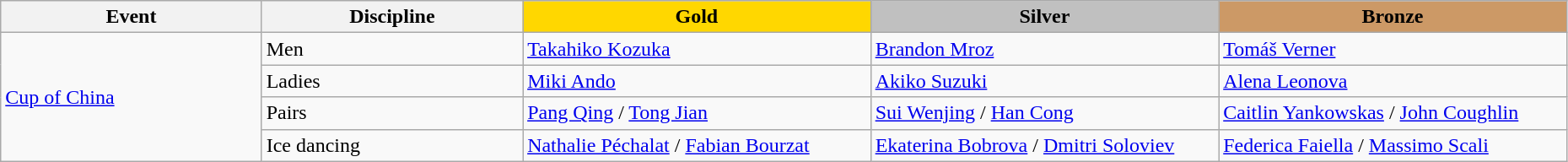<table class="wikitable" width="98%">
<tr>
<th width="15%">Event</th>
<th width="15%">Discipline</th>
<td width = "20%" align="center" bgcolor="gold"><strong>Gold</strong></td>
<td width = "20%" align="center" bgcolor="silver"><strong>Silver</strong></td>
<td width = "20%" align="center" bgcolor="cc9966"><strong>Bronze</strong></td>
</tr>
<tr>
<td rowspan="4"> <a href='#'>Cup of China</a></td>
<td>Men</td>
<td> <a href='#'>Takahiko Kozuka</a></td>
<td> <a href='#'>Brandon Mroz</a></td>
<td> <a href='#'>Tomáš Verner</a></td>
</tr>
<tr>
<td>Ladies</td>
<td> <a href='#'>Miki Ando</a></td>
<td> <a href='#'>Akiko Suzuki</a></td>
<td> <a href='#'>Alena Leonova</a></td>
</tr>
<tr>
<td>Pairs</td>
<td> <a href='#'>Pang Qing</a> / <a href='#'>Tong Jian</a></td>
<td> <a href='#'>Sui Wenjing</a> / <a href='#'>Han Cong</a></td>
<td> <a href='#'>Caitlin Yankowskas</a> / <a href='#'>John Coughlin</a></td>
</tr>
<tr>
<td>Ice dancing</td>
<td> <a href='#'>Nathalie Péchalat</a> / <a href='#'>Fabian Bourzat</a></td>
<td> <a href='#'>Ekaterina Bobrova</a> / <a href='#'>Dmitri Soloviev</a></td>
<td> <a href='#'>Federica Faiella</a> / <a href='#'>Massimo Scali</a></td>
</tr>
</table>
